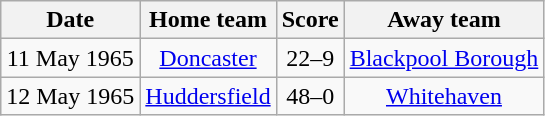<table class="wikitable" style="text-align: center">
<tr>
<th>Date</th>
<th>Home team</th>
<th>Score</th>
<th>Away team</th>
</tr>
<tr>
<td>11 May 1965</td>
<td><a href='#'>Doncaster</a></td>
<td>22–9</td>
<td><a href='#'>Blackpool Borough</a></td>
</tr>
<tr>
<td>12 May 1965</td>
<td><a href='#'>Huddersfield</a></td>
<td>48–0</td>
<td><a href='#'>Whitehaven</a></td>
</tr>
</table>
